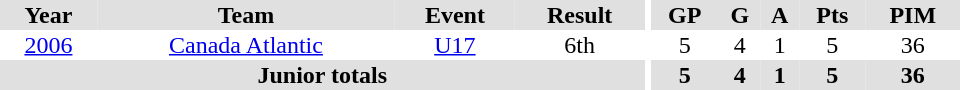<table border="0" cellpadding="1" cellspacing="0" ID="Table3" style="text-align:center; width:40em">
<tr ALIGN="center" bgcolor="#e0e0e0">
<th>Year</th>
<th>Team</th>
<th>Event</th>
<th>Result</th>
<th rowspan="99" bgcolor="#ffffff"></th>
<th>GP</th>
<th>G</th>
<th>A</th>
<th>Pts</th>
<th>PIM</th>
</tr>
<tr>
<td><a href='#'>2006</a></td>
<td><a href='#'>Canada Atlantic</a></td>
<td><a href='#'>U17</a></td>
<td>6th</td>
<td>5</td>
<td>4</td>
<td>1</td>
<td>5</td>
<td>36</td>
</tr>
<tr ALIGN="center" bgcolor="#e0e0e0">
<th colspan=4>Junior totals</th>
<th>5</th>
<th>4</th>
<th>1</th>
<th>5</th>
<th>36</th>
</tr>
</table>
